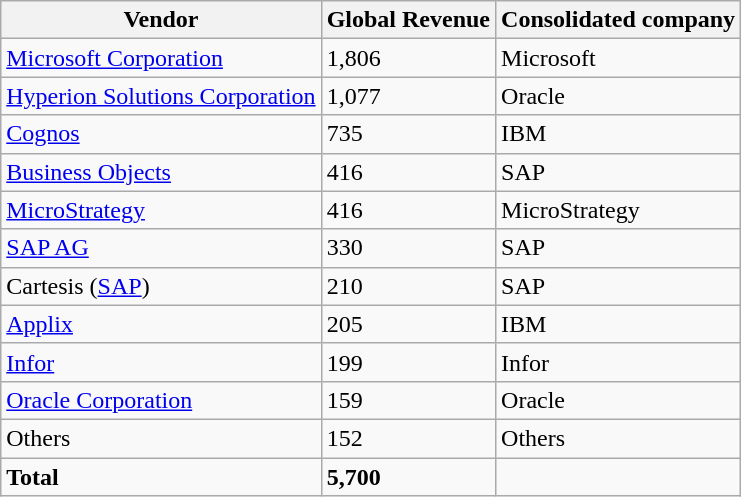<table class="wikitable sortable">
<tr>
<th>Vendor</th>
<th>Global Revenue</th>
<th>Consolidated company</th>
</tr>
<tr>
<td><a href='#'>Microsoft Corporation</a></td>
<td>1,806</td>
<td>Microsoft</td>
</tr>
<tr>
<td><a href='#'>Hyperion Solutions Corporation</a></td>
<td>1,077</td>
<td>Oracle</td>
</tr>
<tr>
<td><a href='#'>Cognos</a></td>
<td>735</td>
<td>IBM</td>
</tr>
<tr>
<td><a href='#'>Business Objects</a></td>
<td>416</td>
<td>SAP</td>
</tr>
<tr>
<td><a href='#'>MicroStrategy</a></td>
<td>416</td>
<td>MicroStrategy</td>
</tr>
<tr>
<td><a href='#'>SAP AG</a></td>
<td>330</td>
<td>SAP</td>
</tr>
<tr>
<td>Cartesis (<a href='#'>SAP</a>)</td>
<td>210</td>
<td>SAP</td>
</tr>
<tr>
<td><a href='#'>Applix</a></td>
<td>205</td>
<td>IBM</td>
</tr>
<tr>
<td><a href='#'>Infor</a></td>
<td>199</td>
<td>Infor</td>
</tr>
<tr>
<td><a href='#'>Oracle Corporation</a></td>
<td>159</td>
<td>Oracle</td>
</tr>
<tr>
<td>Others</td>
<td>152</td>
<td>Others</td>
</tr>
<tr>
<td><strong>Total</strong></td>
<td><strong>5,700</strong></td>
</tr>
</table>
